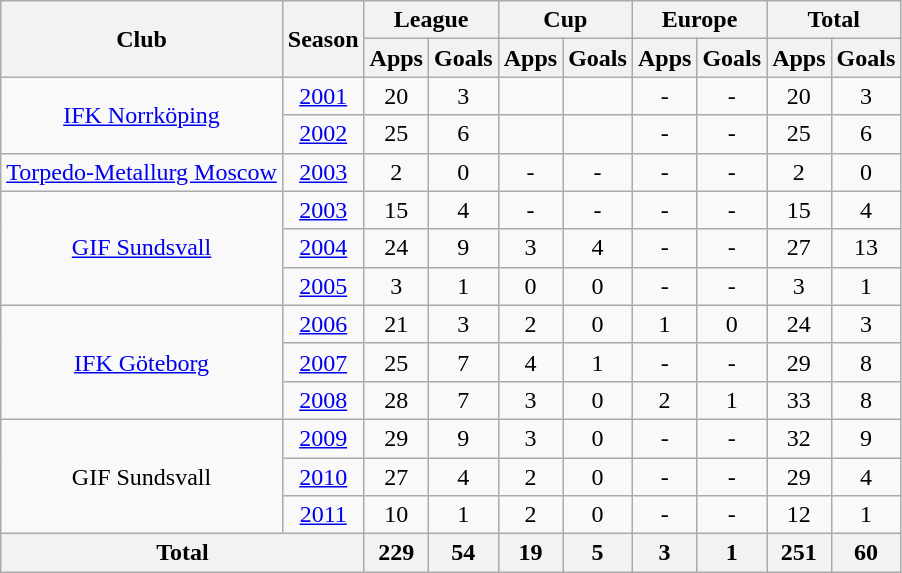<table class="wikitable" style="text-align:center">
<tr>
<th rowspan="2">Club</th>
<th rowspan="2">Season</th>
<th colspan="2">League</th>
<th colspan="2">Cup</th>
<th colspan="2">Europe</th>
<th colspan="2">Total</th>
</tr>
<tr>
<th>Apps</th>
<th>Goals</th>
<th>Apps</th>
<th>Goals</th>
<th>Apps</th>
<th>Goals</th>
<th>Apps</th>
<th>Goals</th>
</tr>
<tr>
<td rowspan="2"><a href='#'>IFK Norrköping</a></td>
<td><a href='#'>2001</a></td>
<td>20</td>
<td>3</td>
<td></td>
<td></td>
<td>-</td>
<td>-</td>
<td>20</td>
<td>3</td>
</tr>
<tr>
<td><a href='#'>2002</a></td>
<td>25</td>
<td>6</td>
<td></td>
<td></td>
<td>-</td>
<td>-</td>
<td>25</td>
<td>6</td>
</tr>
<tr>
<td><a href='#'>Torpedo-Metallurg Moscow</a></td>
<td><a href='#'>2003</a></td>
<td>2</td>
<td>0</td>
<td>-</td>
<td>-</td>
<td>-</td>
<td>-</td>
<td>2</td>
<td>0</td>
</tr>
<tr>
<td rowspan="3"><a href='#'>GIF Sundsvall</a></td>
<td><a href='#'>2003</a></td>
<td>15</td>
<td>4</td>
<td>-</td>
<td>-</td>
<td>-</td>
<td>-</td>
<td>15</td>
<td>4</td>
</tr>
<tr>
<td><a href='#'>2004</a></td>
<td>24</td>
<td>9</td>
<td>3</td>
<td>4</td>
<td>-</td>
<td>-</td>
<td>27</td>
<td>13</td>
</tr>
<tr>
<td><a href='#'>2005</a></td>
<td>3</td>
<td>1</td>
<td>0</td>
<td>0</td>
<td>-</td>
<td>-</td>
<td>3</td>
<td>1</td>
</tr>
<tr>
<td rowspan="3"><a href='#'>IFK Göteborg</a></td>
<td><a href='#'>2006</a></td>
<td>21</td>
<td>3</td>
<td>2</td>
<td>0</td>
<td>1</td>
<td>0</td>
<td>24</td>
<td>3</td>
</tr>
<tr>
<td><a href='#'>2007</a></td>
<td>25</td>
<td>7</td>
<td>4</td>
<td>1</td>
<td>-</td>
<td>-</td>
<td>29</td>
<td>8</td>
</tr>
<tr>
<td><a href='#'>2008</a></td>
<td>28</td>
<td>7</td>
<td>3</td>
<td>0</td>
<td>2</td>
<td>1</td>
<td>33</td>
<td>8</td>
</tr>
<tr>
<td rowspan="3">GIF Sundsvall</td>
<td><a href='#'>2009</a></td>
<td>29</td>
<td>9</td>
<td>3</td>
<td>0</td>
<td>-</td>
<td>-</td>
<td>32</td>
<td>9</td>
</tr>
<tr>
<td><a href='#'>2010</a></td>
<td>27</td>
<td>4</td>
<td>2</td>
<td>0</td>
<td>-</td>
<td>-</td>
<td>29</td>
<td>4</td>
</tr>
<tr>
<td><a href='#'>2011</a></td>
<td>10</td>
<td>1</td>
<td>2</td>
<td>0</td>
<td>-</td>
<td>-</td>
<td>12</td>
<td>1</td>
</tr>
<tr>
<th colspan="2">Total</th>
<th>229</th>
<th>54</th>
<th>19</th>
<th>5</th>
<th>3</th>
<th>1</th>
<th>251</th>
<th>60</th>
</tr>
</table>
